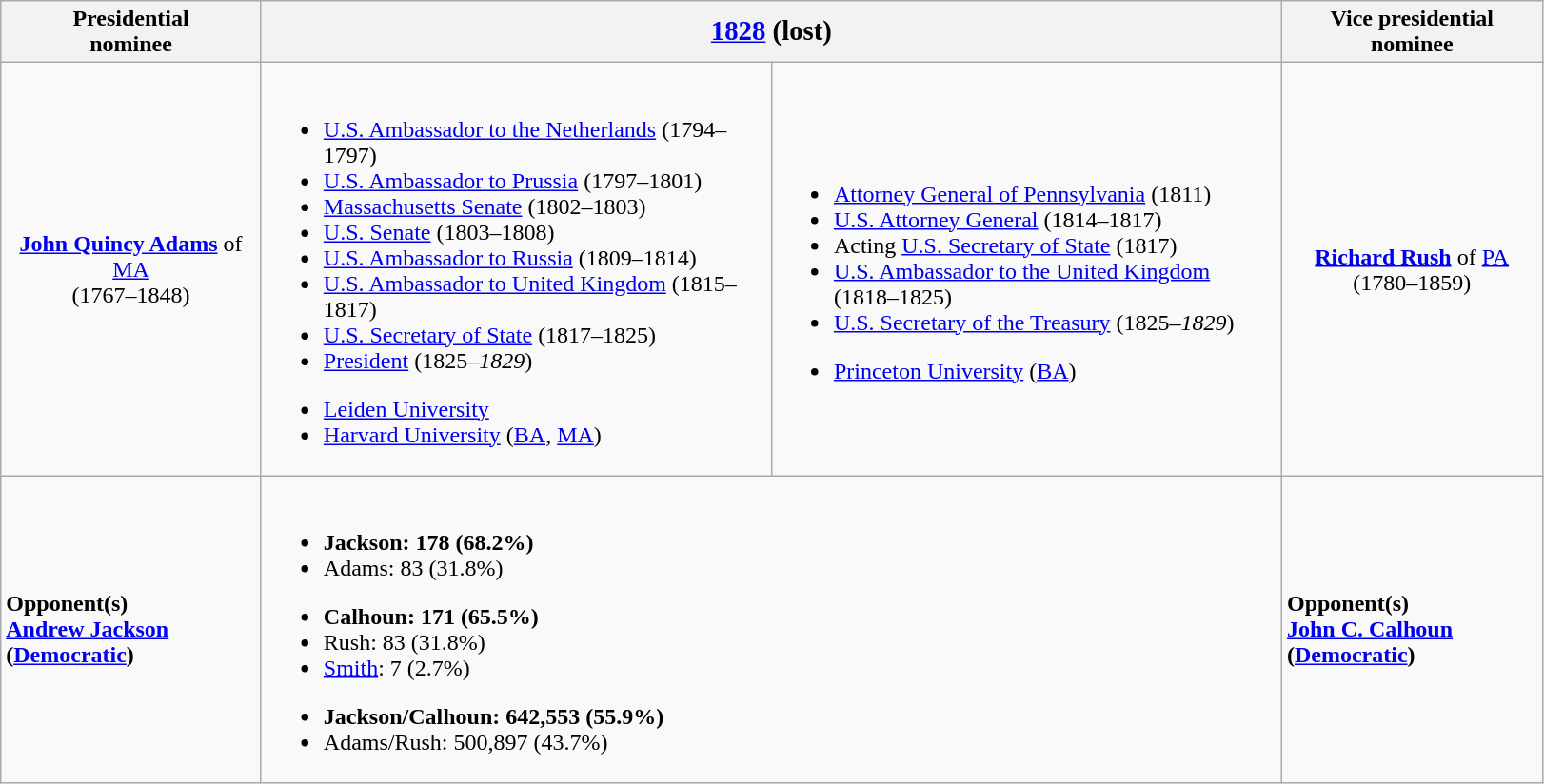<table class="wikitable">
<tr>
<th width=175>Presidential<br>nominee</th>
<th colspan=2><big><a href='#'>1828</a> (lost)</big></th>
<th width=175>Vice presidential<br>nominee</th>
</tr>
<tr>
<td style="text-align:center;"><strong><a href='#'>John Quincy Adams</a></strong> of <a href='#'>MA</a><br>(1767–1848)<br></td>
<td width=350><br><ul><li><a href='#'>U.S. Ambassador to the Netherlands</a> (1794–1797)</li><li><a href='#'>U.S. Ambassador to Prussia</a> (1797–1801)</li><li><a href='#'>Massachusetts Senate</a> (1802–1803)</li><li><a href='#'>U.S. Senate</a> (1803–1808)</li><li><a href='#'>U.S. Ambassador to Russia</a> (1809–1814)</li><li><a href='#'>U.S. Ambassador to United Kingdom</a> (1815–1817)</li><li><a href='#'>U.S. Secretary of State</a> (1817–1825)</li><li><a href='#'>President</a> (1825–<em>1829</em>)</li></ul><ul><li><a href='#'>Leiden University</a></li><li><a href='#'>Harvard University</a> (<a href='#'>BA</a>, <a href='#'>MA</a>)</li></ul></td>
<td width=350><br><ul><li><a href='#'>Attorney General of Pennsylvania</a> (1811)</li><li><a href='#'>U.S. Attorney General</a> (1814–1817)</li><li>Acting <a href='#'>U.S. Secretary of State</a> (1817)</li><li><a href='#'>U.S. Ambassador to the United Kingdom</a> (1818–1825)</li><li><a href='#'>U.S. Secretary of the Treasury</a> (1825–<em>1829</em>)</li></ul><ul><li><a href='#'>Princeton University</a> (<a href='#'>BA</a>)</li></ul></td>
<td style="text-align:center;"><strong><a href='#'>Richard Rush</a></strong> of <a href='#'>PA</a><br>(1780–1859)<br></td>
</tr>
<tr>
<td><strong>Opponent(s)</strong><br><strong><a href='#'>Andrew Jackson</a> (<a href='#'>Democratic</a>)</strong></td>
<td colspan=2><br><ul><li><strong>Jackson: 178 (68.2%)</strong></li><li>Adams: 83 (31.8%)</li></ul><ul><li><strong>Calhoun: 171 (65.5%)</strong></li><li>Rush: 83 (31.8%)</li><li><a href='#'>Smith</a>: 7 (2.7%)</li></ul><ul><li><strong>Jackson/Calhoun: 642,553 (55.9%)</strong></li><li>Adams/Rush: 500,897 (43.7%)</li></ul></td>
<td><strong>Opponent(s)</strong><br><strong><a href='#'>John C. Calhoun</a> (<a href='#'>Democratic</a>)</strong></td>
</tr>
</table>
